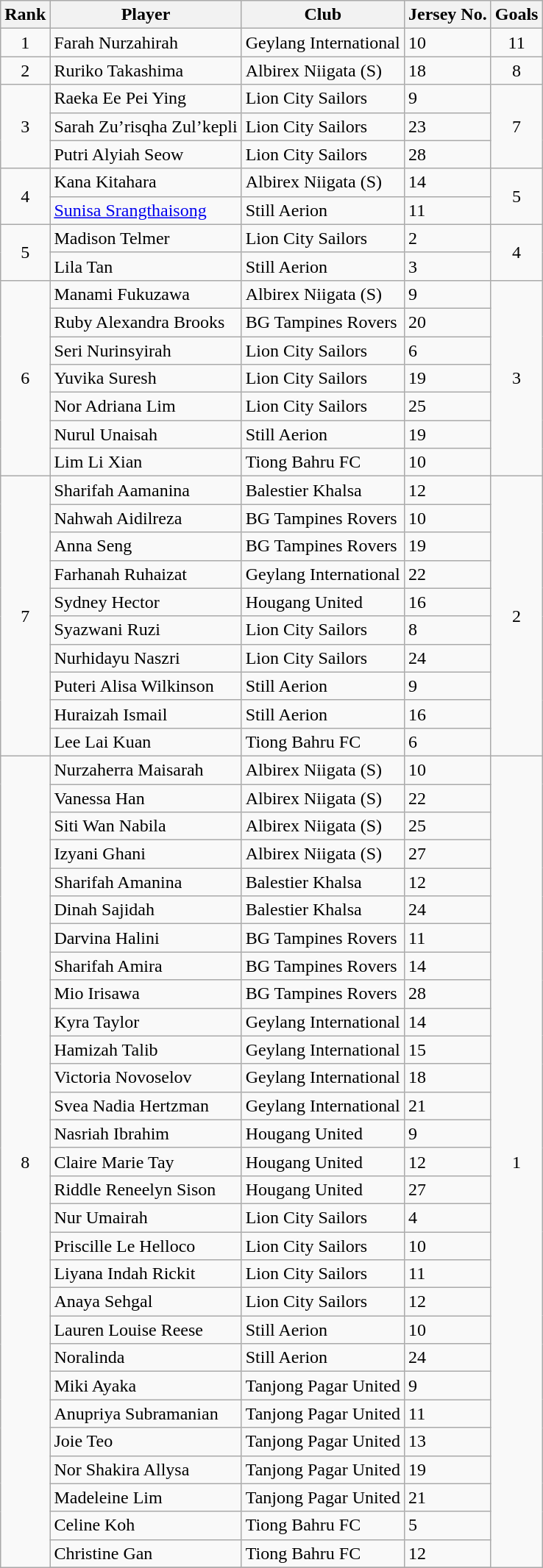<table class="wikitable plainrowheaders sortable" style="font-size:100%">
<tr>
<th>Rank</th>
<th>Player</th>
<th>Club</th>
<th>Jersey No.</th>
<th>Goals</th>
</tr>
<tr>
<td align="center" rowspan="1">1</td>
<td> Farah Nurzahirah</td>
<td>Geylang International</td>
<td>10</td>
<td align="center" rowspan="1">11</td>
</tr>
<tr>
<td align="center" rowspan="1">2</td>
<td> Ruriko Takashima</td>
<td>Albirex Niigata (S)</td>
<td>18</td>
<td align="center" rowspan="1">8</td>
</tr>
<tr>
<td align="center" rowspan="3">3</td>
<td> Raeka Ee Pei Ying</td>
<td>Lion City Sailors</td>
<td>9</td>
<td align="center" rowspan="3">7</td>
</tr>
<tr>
<td> Sarah Zu’risqha Zul’kepli</td>
<td>Lion City Sailors</td>
<td>23</td>
</tr>
<tr>
<td> Putri Alyiah Seow</td>
<td>Lion City Sailors</td>
<td>28</td>
</tr>
<tr>
<td align="center" rowspan="2">4</td>
<td> Kana Kitahara</td>
<td>Albirex Niigata (S)</td>
<td>14</td>
<td align="center" rowspan="2">5</td>
</tr>
<tr>
<td> <a href='#'>Sunisa Srangthaisong</a></td>
<td>Still Aerion</td>
<td>11</td>
</tr>
<tr>
<td align="center" rowspan="2">5</td>
<td> Madison Telmer</td>
<td>Lion City Sailors</td>
<td>2</td>
<td align="center" rowspan="2">4</td>
</tr>
<tr>
<td> Lila Tan</td>
<td>Still Aerion</td>
<td>3</td>
</tr>
<tr>
<td align="center" rowspan="7">6</td>
<td> Manami Fukuzawa</td>
<td>Albirex Niigata (S)</td>
<td>9</td>
<td align="center" rowspan="7">3</td>
</tr>
<tr>
<td> Ruby Alexandra Brooks</td>
<td>BG Tampines Rovers</td>
<td>20</td>
</tr>
<tr>
<td> Seri Nurinsyirah</td>
<td>Lion City Sailors</td>
<td>6</td>
</tr>
<tr>
<td> Yuvika Suresh</td>
<td>Lion City Sailors</td>
<td>19</td>
</tr>
<tr>
<td> Nor Adriana Lim</td>
<td>Lion City Sailors</td>
<td>25</td>
</tr>
<tr>
<td> Nurul Unaisah</td>
<td>Still Aerion</td>
<td>19</td>
</tr>
<tr>
<td> Lim Li Xian</td>
<td>Tiong Bahru FC</td>
<td>10</td>
</tr>
<tr>
<td align="center" rowspan="10">7</td>
<td> Sharifah Aamanina</td>
<td>Balestier Khalsa</td>
<td>12</td>
<td align="center" rowspan="10">2</td>
</tr>
<tr>
<td> Nahwah Aidilreza</td>
<td>BG Tampines Rovers</td>
<td>10</td>
</tr>
<tr>
<td> Anna Seng</td>
<td>BG Tampines Rovers</td>
<td>19</td>
</tr>
<tr>
<td> Farhanah Ruhaizat</td>
<td>Geylang International</td>
<td>22</td>
</tr>
<tr>
<td> Sydney Hector</td>
<td>Hougang United</td>
<td>16</td>
</tr>
<tr>
<td> Syazwani Ruzi</td>
<td>Lion City Sailors</td>
<td>8</td>
</tr>
<tr>
<td> Nurhidayu Naszri</td>
<td>Lion City Sailors</td>
<td>24</td>
</tr>
<tr>
<td> Puteri Alisa Wilkinson</td>
<td>Still Aerion</td>
<td>9</td>
</tr>
<tr>
<td> Huraizah Ismail</td>
<td>Still Aerion</td>
<td>16</td>
</tr>
<tr>
<td> Lee Lai Kuan</td>
<td>Tiong Bahru FC</td>
<td>6</td>
</tr>
<tr>
<td align="center" rowspan="40">8</td>
<td> Nurzaherra Maisarah</td>
<td>Albirex Niigata (S)</td>
<td>10</td>
<td align="center" rowspan="40">1</td>
</tr>
<tr>
<td> Vanessa Han</td>
<td>Albirex Niigata (S)</td>
<td>22</td>
</tr>
<tr>
<td> Siti Wan Nabila</td>
<td>Albirex Niigata (S)</td>
<td>25</td>
</tr>
<tr>
<td> Izyani Ghani</td>
<td>Albirex Niigata (S)</td>
<td>27</td>
</tr>
<tr>
<td> Sharifah Amanina</td>
<td>Balestier Khalsa</td>
<td>12</td>
</tr>
<tr>
<td> Dinah Sajidah</td>
<td>Balestier Khalsa</td>
<td>24</td>
</tr>
<tr>
<td> Darvina Halini</td>
<td>BG Tampines Rovers</td>
<td>11</td>
</tr>
<tr>
<td> Sharifah Amira</td>
<td>BG Tampines Rovers</td>
<td>14</td>
</tr>
<tr>
<td> Mio Irisawa</td>
<td>BG Tampines Rovers</td>
<td>28</td>
</tr>
<tr>
<td> Kyra Taylor</td>
<td>Geylang International</td>
<td>14</td>
</tr>
<tr>
<td> Hamizah Talib</td>
<td>Geylang International</td>
<td>15</td>
</tr>
<tr>
<td> Victoria Novoselov</td>
<td>Geylang International</td>
<td>18</td>
</tr>
<tr>
<td> Svea Nadia Hertzman</td>
<td>Geylang International</td>
<td>21</td>
</tr>
<tr>
<td> Nasriah Ibrahim</td>
<td>Hougang United</td>
<td>9</td>
</tr>
<tr>
<td> Claire Marie Tay</td>
<td>Hougang United</td>
<td>12</td>
</tr>
<tr>
<td> Riddle Reneelyn Sison</td>
<td>Hougang United</td>
<td>27</td>
</tr>
<tr>
<td> Nur Umairah</td>
<td>Lion City Sailors</td>
<td>4</td>
</tr>
<tr>
<td> Priscille Le Helloco</td>
<td>Lion City Sailors</td>
<td>10</td>
</tr>
<tr>
<td> Liyana Indah Rickit</td>
<td>Lion City Sailors</td>
<td>11</td>
</tr>
<tr>
<td> Anaya Sehgal</td>
<td>Lion City Sailors</td>
<td>12</td>
</tr>
<tr>
<td> Lauren Louise Reese</td>
<td>Still Aerion</td>
<td>10</td>
</tr>
<tr>
<td> Noralinda</td>
<td>Still Aerion</td>
<td>24</td>
</tr>
<tr>
<td> Miki Ayaka</td>
<td>Tanjong Pagar United</td>
<td>9</td>
</tr>
<tr>
<td> Anupriya Subramanian</td>
<td>Tanjong Pagar United</td>
<td>11</td>
</tr>
<tr>
<td> Joie Teo</td>
<td>Tanjong Pagar United</td>
<td>13</td>
</tr>
<tr>
<td> Nor Shakira Allysa</td>
<td>Tanjong Pagar United</td>
<td>19</td>
</tr>
<tr>
<td> Madeleine Lim</td>
<td>Tanjong Pagar United</td>
<td>21</td>
</tr>
<tr>
<td> Celine Koh</td>
<td>Tiong Bahru FC</td>
<td>5</td>
</tr>
<tr>
<td> Christine Gan</td>
<td>Tiong Bahru FC</td>
<td>12</td>
</tr>
<tr>
</tr>
</table>
